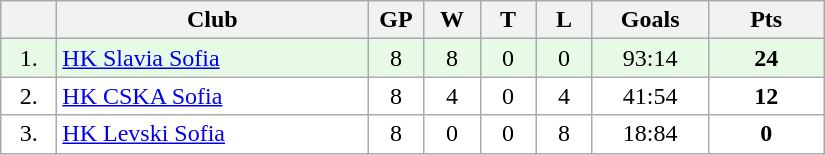<table class="wikitable">
<tr>
<th width="30"></th>
<th width="200">Club</th>
<th width="30">GP</th>
<th width="30">W</th>
<th width="30">T</th>
<th width="30">L</th>
<th width="70">Goals</th>
<th width="70">Pts</th>
</tr>
<tr bgcolor="#e6fae6" align="center">
<td>1.</td>
<td align="left"><a href='#'>HK Slavia Sofia</a></td>
<td>8</td>
<td>8</td>
<td>0</td>
<td>0</td>
<td>93:14</td>
<td><strong>24</strong></td>
</tr>
<tr bgcolor="#FFFFFF" align="center">
<td>2.</td>
<td align="left"><a href='#'>HK CSKA Sofia</a></td>
<td>8</td>
<td>4</td>
<td>0</td>
<td>4</td>
<td>41:54</td>
<td><strong>12</strong></td>
</tr>
<tr bgcolor="#FFFFFF" align="center">
<td>3.</td>
<td align="left"><a href='#'>HK Levski Sofia</a></td>
<td>8</td>
<td>0</td>
<td>0</td>
<td>8</td>
<td>18:84</td>
<td><strong>0</strong></td>
</tr>
</table>
